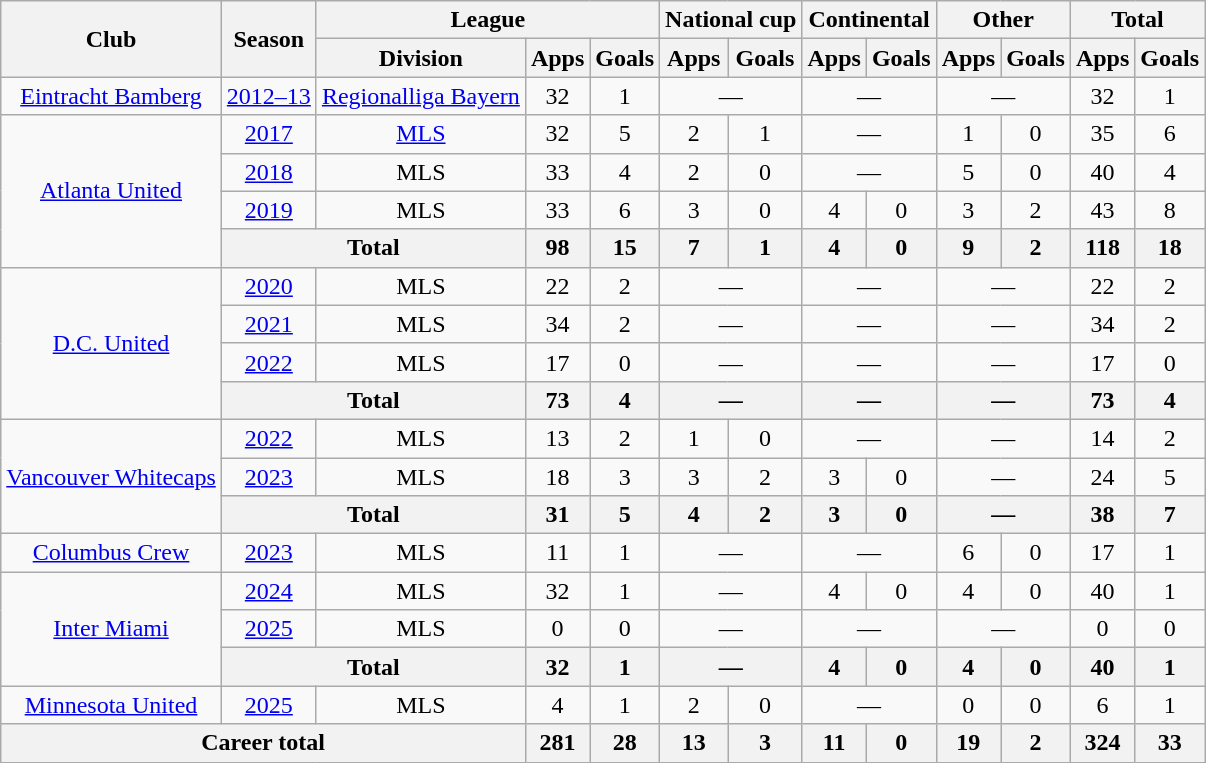<table class="wikitable" style="text-align:center">
<tr>
<th rowspan="2">Club</th>
<th rowspan="2">Season</th>
<th colspan="3">League</th>
<th colspan="2">National cup</th>
<th colspan="2">Continental</th>
<th colspan="2">Other</th>
<th colspan="2">Total</th>
</tr>
<tr>
<th>Division</th>
<th>Apps</th>
<th>Goals</th>
<th>Apps</th>
<th>Goals</th>
<th>Apps</th>
<th>Goals</th>
<th>Apps</th>
<th>Goals</th>
<th>Apps</th>
<th>Goals</th>
</tr>
<tr>
<td><a href='#'>Eintracht Bamberg</a></td>
<td><a href='#'>2012–13</a></td>
<td><a href='#'>Regionalliga Bayern</a></td>
<td>32</td>
<td>1</td>
<td colspan="2">—</td>
<td colspan="2">—</td>
<td colspan="2">—</td>
<td>32</td>
<td>1</td>
</tr>
<tr>
<td rowspan="4"><a href='#'>Atlanta United</a></td>
<td><a href='#'>2017</a></td>
<td><a href='#'>MLS</a></td>
<td>32</td>
<td>5</td>
<td>2</td>
<td>1</td>
<td colspan="2">—</td>
<td>1</td>
<td>0</td>
<td>35</td>
<td>6</td>
</tr>
<tr>
<td><a href='#'>2018</a></td>
<td>MLS</td>
<td>33</td>
<td>4</td>
<td>2</td>
<td>0</td>
<td colspan="2">—</td>
<td>5</td>
<td>0</td>
<td>40</td>
<td>4</td>
</tr>
<tr>
<td><a href='#'>2019</a></td>
<td>MLS</td>
<td>33</td>
<td>6</td>
<td>3</td>
<td>0</td>
<td>4</td>
<td>0</td>
<td>3</td>
<td>2</td>
<td>43</td>
<td>8</td>
</tr>
<tr>
<th colspan="2">Total</th>
<th>98</th>
<th>15</th>
<th>7</th>
<th>1</th>
<th>4</th>
<th>0</th>
<th>9</th>
<th>2</th>
<th>118</th>
<th>18</th>
</tr>
<tr>
<td rowspan="4"><a href='#'>D.C. United</a></td>
<td><a href='#'>2020</a></td>
<td>MLS</td>
<td>22</td>
<td>2</td>
<td colspan="2">—</td>
<td colspan="2">—</td>
<td colspan="2">—</td>
<td>22</td>
<td>2</td>
</tr>
<tr>
<td><a href='#'>2021</a></td>
<td>MLS</td>
<td>34</td>
<td>2</td>
<td colspan="2">—</td>
<td colspan="2">—</td>
<td colspan="2">—</td>
<td>34</td>
<td>2</td>
</tr>
<tr>
<td><a href='#'>2022</a></td>
<td>MLS</td>
<td>17</td>
<td>0</td>
<td colspan="2">—</td>
<td colspan="2">—</td>
<td colspan="2">—</td>
<td>17</td>
<td>0</td>
</tr>
<tr>
<th colspan="2">Total</th>
<th>73</th>
<th>4</th>
<th colspan="2">—</th>
<th colspan="2">—</th>
<th colspan="2">—</th>
<th>73</th>
<th>4</th>
</tr>
<tr>
<td rowspan="3"><a href='#'>Vancouver Whitecaps</a></td>
<td><a href='#'>2022</a></td>
<td>MLS</td>
<td>13</td>
<td>2</td>
<td>1</td>
<td>0</td>
<td colspan="2">—</td>
<td colspan="2">—</td>
<td>14</td>
<td>2</td>
</tr>
<tr>
<td><a href='#'>2023</a></td>
<td>MLS</td>
<td>18</td>
<td>3</td>
<td>3</td>
<td>2</td>
<td>3</td>
<td>0</td>
<td colspan="2">—</td>
<td>24</td>
<td>5</td>
</tr>
<tr>
<th colspan="2">Total</th>
<th>31</th>
<th>5</th>
<th>4</th>
<th>2</th>
<th>3</th>
<th>0</th>
<th colspan="2">—</th>
<th>38</th>
<th>7</th>
</tr>
<tr>
<td><a href='#'>Columbus Crew</a></td>
<td><a href='#'>2023</a></td>
<td>MLS</td>
<td>11</td>
<td>1</td>
<td colspan="2">—</td>
<td colspan="2">—</td>
<td>6</td>
<td>0</td>
<td>17</td>
<td>1</td>
</tr>
<tr>
<td rowspan="3"><a href='#'>Inter Miami</a></td>
<td><a href='#'>2024</a></td>
<td>MLS</td>
<td>32</td>
<td>1</td>
<td colspan="2">—</td>
<td>4</td>
<td>0</td>
<td>4</td>
<td>0</td>
<td>40</td>
<td>1</td>
</tr>
<tr>
<td><a href='#'>2025</a></td>
<td>MLS</td>
<td>0</td>
<td>0</td>
<td colspan="2">—</td>
<td colspan="2">—</td>
<td colspan="2">—</td>
<td>0</td>
<td>0</td>
</tr>
<tr>
<th colspan="2">Total</th>
<th>32</th>
<th>1</th>
<th colspan="2">—</th>
<th>4</th>
<th>0</th>
<th>4</th>
<th>0</th>
<th>40</th>
<th>1</th>
</tr>
<tr>
<td><a href='#'>Minnesota United</a></td>
<td><a href='#'>2025</a></td>
<td>MLS</td>
<td>4</td>
<td>1</td>
<td>2</td>
<td>0</td>
<td colspan="2">—</td>
<td>0</td>
<td>0</td>
<td>6</td>
<td>1</td>
</tr>
<tr>
<th colspan="3">Career total</th>
<th>281</th>
<th>28</th>
<th>13</th>
<th>3</th>
<th>11</th>
<th>0</th>
<th>19</th>
<th>2</th>
<th>324</th>
<th>33</th>
</tr>
</table>
